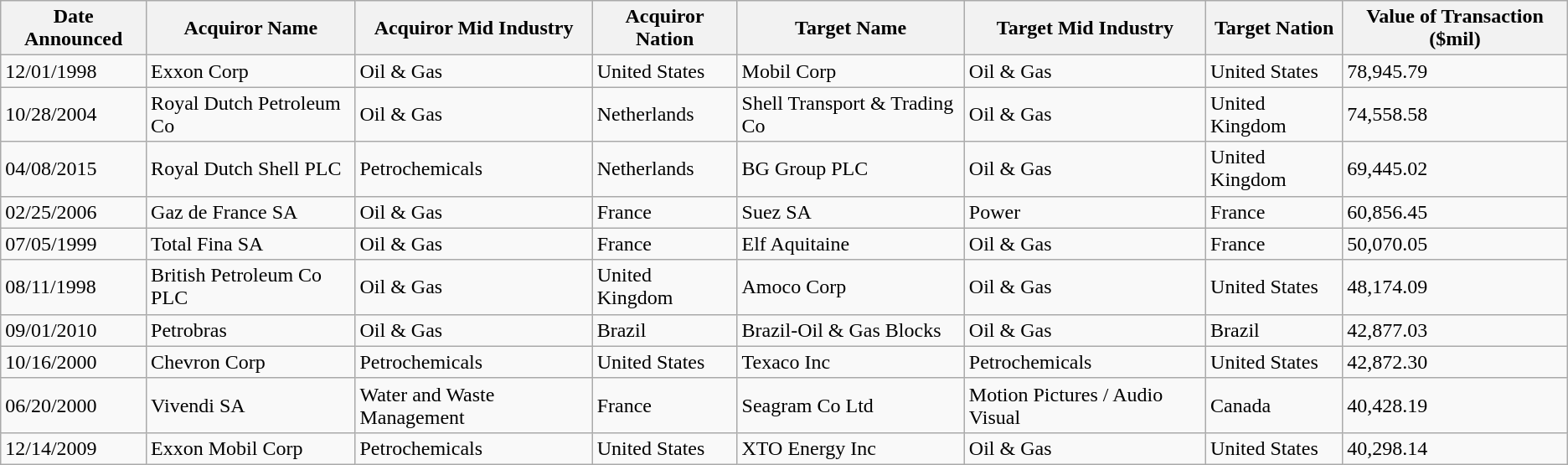<table class="wikitable">
<tr>
<th>Date Announced</th>
<th>Acquiror Name</th>
<th>Acquiror Mid Industry</th>
<th>Acquiror Nation</th>
<th>Target Name</th>
<th>Target Mid Industry</th>
<th>Target Nation</th>
<th>Value of Transaction ($mil)</th>
</tr>
<tr>
<td>12/01/1998</td>
<td>Exxon Corp</td>
<td>Oil & Gas</td>
<td>United States</td>
<td>Mobil Corp</td>
<td>Oil & Gas</td>
<td>United States</td>
<td>78,945.79</td>
</tr>
<tr>
<td>10/28/2004</td>
<td>Royal Dutch Petroleum Co</td>
<td>Oil & Gas</td>
<td>Netherlands</td>
<td>Shell Transport & Trading Co</td>
<td>Oil & Gas</td>
<td>United Kingdom</td>
<td>74,558.58</td>
</tr>
<tr>
<td>04/08/2015</td>
<td>Royal Dutch Shell PLC</td>
<td>Petrochemicals</td>
<td>Netherlands</td>
<td>BG Group PLC</td>
<td>Oil & Gas</td>
<td>United Kingdom</td>
<td>69,445.02</td>
</tr>
<tr>
<td>02/25/2006</td>
<td>Gaz de France SA</td>
<td>Oil & Gas</td>
<td>France</td>
<td>Suez SA</td>
<td>Power</td>
<td>France</td>
<td>60,856.45</td>
</tr>
<tr>
<td>07/05/1999</td>
<td>Total Fina SA</td>
<td>Oil & Gas</td>
<td>France</td>
<td>Elf Aquitaine</td>
<td>Oil & Gas</td>
<td>France</td>
<td>50,070.05</td>
</tr>
<tr>
<td>08/11/1998</td>
<td>British Petroleum Co PLC</td>
<td>Oil & Gas</td>
<td>United Kingdom</td>
<td>Amoco Corp</td>
<td>Oil & Gas</td>
<td>United States</td>
<td>48,174.09</td>
</tr>
<tr>
<td>09/01/2010</td>
<td>Petrobras</td>
<td>Oil & Gas</td>
<td>Brazil</td>
<td>Brazil-Oil & Gas Blocks</td>
<td>Oil & Gas</td>
<td>Brazil</td>
<td>42,877.03</td>
</tr>
<tr>
<td>10/16/2000</td>
<td>Chevron Corp</td>
<td>Petrochemicals</td>
<td>United States</td>
<td>Texaco Inc</td>
<td>Petrochemicals</td>
<td>United States</td>
<td>42,872.30</td>
</tr>
<tr>
<td>06/20/2000</td>
<td>Vivendi SA</td>
<td>Water and Waste Management</td>
<td>France</td>
<td>Seagram Co Ltd</td>
<td>Motion Pictures / Audio Visual</td>
<td>Canada</td>
<td>40,428.19</td>
</tr>
<tr>
<td>12/14/2009</td>
<td>Exxon Mobil Corp</td>
<td>Petrochemicals</td>
<td>United States</td>
<td>XTO Energy Inc</td>
<td>Oil & Gas</td>
<td>United States</td>
<td>40,298.14</td>
</tr>
</table>
